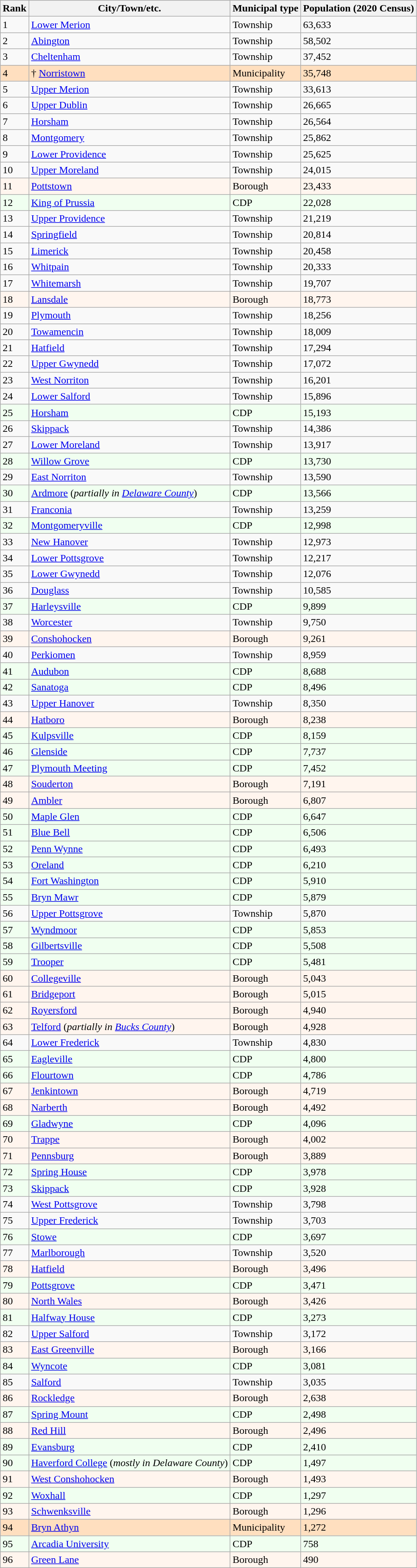<table class="wikitable sortable">
<tr>
<th>Rank</th>
<th>City/Town/etc.</th>
<th>Municipal type</th>
<th>Population (2020 Census)</th>
</tr>
<tr>
<td>1</td>
<td><a href='#'>Lower Merion</a></td>
<td>Township</td>
<td>63,633</td>
</tr>
<tr>
<td>2</td>
<td><a href='#'>Abington</a></td>
<td>Township</td>
<td>58,502</td>
</tr>
<tr>
<td>3</td>
<td><a href='#'>Cheltenham</a></td>
<td>Township</td>
<td>37,452</td>
</tr>
<tr style="background-color:#FFDFBF;">
<td>4</td>
<td>† <a href='#'>Norristown</a></td>
<td>Municipality</td>
<td>35,748</td>
</tr>
<tr>
<td>5</td>
<td><a href='#'>Upper Merion</a></td>
<td>Township</td>
<td>33,613</td>
</tr>
<tr>
<td>6</td>
<td><a href='#'>Upper Dublin</a></td>
<td>Township</td>
<td>26,665</td>
</tr>
<tr>
<td>7</td>
<td><a href='#'>Horsham</a></td>
<td>Township</td>
<td>26,564</td>
</tr>
<tr>
<td>8</td>
<td><a href='#'>Montgomery</a></td>
<td>Township</td>
<td>25,862</td>
</tr>
<tr>
<td>9</td>
<td><a href='#'>Lower Providence</a></td>
<td>Township</td>
<td>25,625</td>
</tr>
<tr>
<td>10</td>
<td><a href='#'>Upper Moreland</a></td>
<td>Township</td>
<td>24,015</td>
</tr>
<tr style="background-color:#FFF5EE;">
<td>11</td>
<td><a href='#'>Pottstown</a></td>
<td>Borough</td>
<td>23,433</td>
</tr>
<tr style="background-color:#F0FFF0;">
<td>12</td>
<td><a href='#'>King of Prussia</a></td>
<td>CDP</td>
<td>22,028</td>
</tr>
<tr>
<td>13</td>
<td><a href='#'>Upper Providence</a></td>
<td>Township</td>
<td>21,219</td>
</tr>
<tr>
<td>14</td>
<td><a href='#'>Springfield</a></td>
<td>Township</td>
<td>20,814</td>
</tr>
<tr>
<td>15</td>
<td><a href='#'>Limerick</a></td>
<td>Township</td>
<td>20,458</td>
</tr>
<tr>
<td>16</td>
<td><a href='#'>Whitpain</a></td>
<td>Township</td>
<td>20,333</td>
</tr>
<tr>
<td>17</td>
<td><a href='#'>Whitemarsh</a></td>
<td>Township</td>
<td>19,707</td>
</tr>
<tr style="background-color:#FFF5EE;">
<td>18</td>
<td><a href='#'>Lansdale</a></td>
<td>Borough</td>
<td>18,773</td>
</tr>
<tr>
<td>19</td>
<td><a href='#'>Plymouth</a></td>
<td>Township</td>
<td>18,256</td>
</tr>
<tr>
<td>20</td>
<td><a href='#'>Towamencin</a></td>
<td>Township</td>
<td>18,009</td>
</tr>
<tr>
<td>21</td>
<td><a href='#'>Hatfield</a></td>
<td>Township</td>
<td>17,294</td>
</tr>
<tr>
<td>22</td>
<td><a href='#'>Upper Gwynedd</a></td>
<td>Township</td>
<td>17,072</td>
</tr>
<tr>
<td>23</td>
<td><a href='#'>West Norriton</a></td>
<td>Township</td>
<td>16,201</td>
</tr>
<tr>
<td>24</td>
<td><a href='#'>Lower Salford</a></td>
<td>Township</td>
<td>15,896</td>
</tr>
<tr style="background-color:#F0FFF0;">
<td>25</td>
<td><a href='#'>Horsham</a></td>
<td>CDP</td>
<td>15,193</td>
</tr>
<tr>
<td>26</td>
<td><a href='#'>Skippack</a></td>
<td>Township</td>
<td>14,386</td>
</tr>
<tr>
<td>27</td>
<td><a href='#'>Lower Moreland</a></td>
<td>Township</td>
<td>13,917</td>
</tr>
<tr style="background-color:#F0FFF0;">
<td>28</td>
<td><a href='#'>Willow Grove</a></td>
<td>CDP</td>
<td>13,730</td>
</tr>
<tr>
<td>29</td>
<td><a href='#'>East Norriton</a></td>
<td>Township</td>
<td>13,590</td>
</tr>
<tr style="background-color:#F0FFF0;">
<td>30</td>
<td><a href='#'>Ardmore</a> (<em>partially in <a href='#'>Delaware County</a></em>)</td>
<td>CDP</td>
<td>13,566</td>
</tr>
<tr>
<td>31</td>
<td><a href='#'>Franconia</a></td>
<td>Township</td>
<td>13,259</td>
</tr>
<tr style="background-color:#F0FFF0;">
<td>32</td>
<td><a href='#'>Montgomeryville</a></td>
<td>CDP</td>
<td>12,998</td>
</tr>
<tr>
<td>33</td>
<td><a href='#'>New Hanover</a></td>
<td>Township</td>
<td>12,973</td>
</tr>
<tr>
<td>34</td>
<td><a href='#'>Lower Pottsgrove</a></td>
<td>Township</td>
<td>12,217</td>
</tr>
<tr>
<td>35</td>
<td><a href='#'>Lower Gwynedd</a></td>
<td>Township</td>
<td>12,076</td>
</tr>
<tr>
<td>36</td>
<td><a href='#'>Douglass</a></td>
<td>Township</td>
<td>10,585</td>
</tr>
<tr style="background-color:#F0FFF0;">
<td>37</td>
<td><a href='#'>Harleysville</a></td>
<td>CDP</td>
<td>9,899</td>
</tr>
<tr>
<td>38</td>
<td><a href='#'>Worcester</a></td>
<td>Township</td>
<td>9,750</td>
</tr>
<tr style="background-color:#FFF5EE;">
<td>39</td>
<td><a href='#'>Conshohocken</a></td>
<td>Borough</td>
<td>9,261</td>
</tr>
<tr>
<td>40</td>
<td><a href='#'>Perkiomen</a></td>
<td>Township</td>
<td>8,959</td>
</tr>
<tr style="background-color:#F0FFF0;">
<td>41</td>
<td><a href='#'>Audubon</a></td>
<td>CDP</td>
<td>8,688</td>
</tr>
<tr style="background-color:#F0FFF0;">
<td>42</td>
<td><a href='#'>Sanatoga</a></td>
<td>CDP</td>
<td>8,496</td>
</tr>
<tr>
<td>43</td>
<td><a href='#'>Upper Hanover</a></td>
<td>Township</td>
<td>8,350</td>
</tr>
<tr style="background-color:#FFF5EE;">
<td>44</td>
<td><a href='#'>Hatboro</a></td>
<td>Borough</td>
<td>8,238</td>
</tr>
<tr style="background-color:#F0FFF0;">
<td>45</td>
<td><a href='#'>Kulpsville</a></td>
<td>CDP</td>
<td>8,159</td>
</tr>
<tr style="background-color:#F0FFF0;">
<td>46</td>
<td><a href='#'>Glenside</a></td>
<td>CDP</td>
<td>7,737</td>
</tr>
<tr style="background-color:#F0FFF0;">
<td>47</td>
<td><a href='#'>Plymouth Meeting</a></td>
<td>CDP</td>
<td>7,452</td>
</tr>
<tr style="background-color:#FFF5EE;">
<td>48</td>
<td><a href='#'>Souderton</a></td>
<td>Borough</td>
<td>7,191</td>
</tr>
<tr style="background-color:#FFF5EE;">
<td>49</td>
<td><a href='#'>Ambler</a></td>
<td>Borough</td>
<td>6,807</td>
</tr>
<tr style="background-color:#F0FFF0;">
<td>50</td>
<td><a href='#'>Maple Glen</a></td>
<td>CDP</td>
<td>6,647</td>
</tr>
<tr style="background-color:#F0FFF0;">
<td>51</td>
<td><a href='#'>Blue Bell</a></td>
<td>CDP</td>
<td>6,506</td>
</tr>
<tr style="background-color:#F0FFF0;">
<td>52</td>
<td><a href='#'>Penn Wynne</a></td>
<td>CDP</td>
<td>6,493</td>
</tr>
<tr style="background-color:#F0FFF0;">
<td>53</td>
<td><a href='#'>Oreland</a></td>
<td>CDP</td>
<td>6,210</td>
</tr>
<tr style="background-color:#F0FFF0;">
<td>54</td>
<td><a href='#'>Fort Washington</a></td>
<td>CDP</td>
<td>5,910</td>
</tr>
<tr style="background-color:#F0FFF0;">
<td>55</td>
<td><a href='#'>Bryn Mawr</a></td>
<td>CDP</td>
<td>5,879</td>
</tr>
<tr>
<td>56</td>
<td><a href='#'>Upper Pottsgrove</a></td>
<td>Township</td>
<td>5,870</td>
</tr>
<tr style="background-color:#F0FFF0;">
<td>57</td>
<td><a href='#'>Wyndmoor</a></td>
<td>CDP</td>
<td>5,853</td>
</tr>
<tr style="background-color:#F0FFF0;">
<td>58</td>
<td><a href='#'>Gilbertsville</a></td>
<td>CDP</td>
<td>5,508</td>
</tr>
<tr style="background-color:#F0FFF0;">
<td>59</td>
<td><a href='#'>Trooper</a></td>
<td>CDP</td>
<td>5,481</td>
</tr>
<tr style="background-color:#FFF5EE;">
<td>60</td>
<td><a href='#'>Collegeville</a></td>
<td>Borough</td>
<td>5,043</td>
</tr>
<tr style="background-color:#FFF5EE;">
<td>61</td>
<td><a href='#'>Bridgeport</a></td>
<td>Borough</td>
<td>5,015</td>
</tr>
<tr style="background-color:#FFF5EE;">
<td>62</td>
<td><a href='#'>Royersford</a></td>
<td>Borough</td>
<td>4,940</td>
</tr>
<tr style="background-color:#FFF5EE;">
<td>63</td>
<td><a href='#'>Telford</a> (<em>partially in <a href='#'>Bucks County</a></em>)</td>
<td>Borough</td>
<td>4,928</td>
</tr>
<tr>
<td>64</td>
<td><a href='#'>Lower Frederick</a></td>
<td>Township</td>
<td>4,830</td>
</tr>
<tr style="background-color:#F0FFF0;">
<td>65</td>
<td><a href='#'>Eagleville</a></td>
<td>CDP</td>
<td>4,800</td>
</tr>
<tr style="background-color:#F0FFF0;">
<td>66</td>
<td><a href='#'>Flourtown</a></td>
<td>CDP</td>
<td>4,786</td>
</tr>
<tr style="background-color:#FFF5EE;">
<td>67</td>
<td><a href='#'>Jenkintown</a></td>
<td>Borough</td>
<td>4,719</td>
</tr>
<tr style="background-color:#FFF5EE;">
<td>68</td>
<td><a href='#'>Narberth</a></td>
<td>Borough</td>
<td>4,492</td>
</tr>
<tr style="background-color:#F0FFF0;">
<td>69</td>
<td><a href='#'>Gladwyne</a></td>
<td>CDP</td>
<td>4,096</td>
</tr>
<tr style="background-color:#FFF5EE;">
<td>70</td>
<td><a href='#'>Trappe</a></td>
<td>Borough</td>
<td>4,002</td>
</tr>
<tr style="background-color:#FFF5EE;">
<td>71</td>
<td><a href='#'>Pennsburg</a></td>
<td>Borough</td>
<td>3,889</td>
</tr>
<tr style="background-color:#F0FFF0;">
<td>72</td>
<td><a href='#'>Spring House</a></td>
<td>CDP</td>
<td>3,978</td>
</tr>
<tr style="background-color:#F0FFF0;">
<td>73</td>
<td><a href='#'>Skippack</a></td>
<td>CDP</td>
<td>3,928</td>
</tr>
<tr>
<td>74</td>
<td><a href='#'>West Pottsgrove</a></td>
<td>Township</td>
<td>3,798</td>
</tr>
<tr>
<td>75</td>
<td><a href='#'>Upper Frederick</a></td>
<td>Township</td>
<td>3,703</td>
</tr>
<tr style="background-color:#F0FFF0;">
<td>76</td>
<td><a href='#'>Stowe</a></td>
<td>CDP</td>
<td>3,697</td>
</tr>
<tr>
<td>77</td>
<td><a href='#'>Marlborough</a></td>
<td>Township</td>
<td>3,520</td>
</tr>
<tr style="background-color:#FFF5EE;">
<td>78</td>
<td><a href='#'>Hatfield</a></td>
<td>Borough</td>
<td>3,496</td>
</tr>
<tr style="background-color:#F0FFF0;">
<td>79</td>
<td><a href='#'>Pottsgrove</a></td>
<td>CDP</td>
<td>3,471</td>
</tr>
<tr style="background-color:#FFF5EE;">
<td>80</td>
<td><a href='#'>North Wales</a></td>
<td>Borough</td>
<td>3,426</td>
</tr>
<tr style="background-color:#F0FFF0;">
<td>81</td>
<td><a href='#'>Halfway House</a></td>
<td>CDP</td>
<td>3,273</td>
</tr>
<tr>
<td>82</td>
<td><a href='#'>Upper Salford</a></td>
<td>Township</td>
<td>3,172</td>
</tr>
<tr style="background-color:#FFF5EE;">
<td>83</td>
<td><a href='#'>East Greenville</a></td>
<td>Borough</td>
<td>3,166</td>
</tr>
<tr style="background-color:#F0FFF0;">
<td>84</td>
<td><a href='#'>Wyncote</a></td>
<td>CDP</td>
<td>3,081</td>
</tr>
<tr>
<td>85</td>
<td><a href='#'>Salford</a></td>
<td>Township</td>
<td>3,035</td>
</tr>
<tr style="background-color:#FFF5EE;">
<td>86</td>
<td><a href='#'>Rockledge</a></td>
<td>Borough</td>
<td>2,638</td>
</tr>
<tr style="background-color:#F0FFF0;">
<td>87</td>
<td><a href='#'>Spring Mount</a></td>
<td>CDP</td>
<td>2,498</td>
</tr>
<tr style="background-color:#FFF5EE;">
<td>88</td>
<td><a href='#'>Red Hill</a></td>
<td>Borough</td>
<td>2,496</td>
</tr>
<tr style="background-color:#F0FFF0;">
<td>89</td>
<td><a href='#'>Evansburg</a></td>
<td>CDP</td>
<td>2,410</td>
</tr>
<tr style="background-color:#F0FFF0;">
<td>90</td>
<td><a href='#'>Haverford College</a> (<em>mostly in Delaware County</em>)</td>
<td>CDP</td>
<td>1,497</td>
</tr>
<tr style="background-color:#FFF5EE;">
<td>91</td>
<td><a href='#'>West Conshohocken</a></td>
<td>Borough</td>
<td>1,493</td>
</tr>
<tr style="background-color:#F0FFF0;">
<td>92</td>
<td><a href='#'>Woxhall</a></td>
<td>CDP</td>
<td>1,297</td>
</tr>
<tr style="background-color:#FFF5EE;">
<td>93</td>
<td><a href='#'>Schwenksville</a></td>
<td>Borough</td>
<td>1,296</td>
</tr>
<tr style="background-color:#FFDFBF;">
<td>94</td>
<td><a href='#'>Bryn Athyn</a></td>
<td>Municipality</td>
<td>1,272</td>
</tr>
<tr style="background-color:#F0FFF0;">
<td>95</td>
<td><a href='#'>Arcadia University</a></td>
<td>CDP</td>
<td>758</td>
</tr>
<tr style="background-color:#FFF5EE;">
<td>96</td>
<td><a href='#'>Green Lane</a></td>
<td>Borough</td>
<td>490</td>
</tr>
</table>
